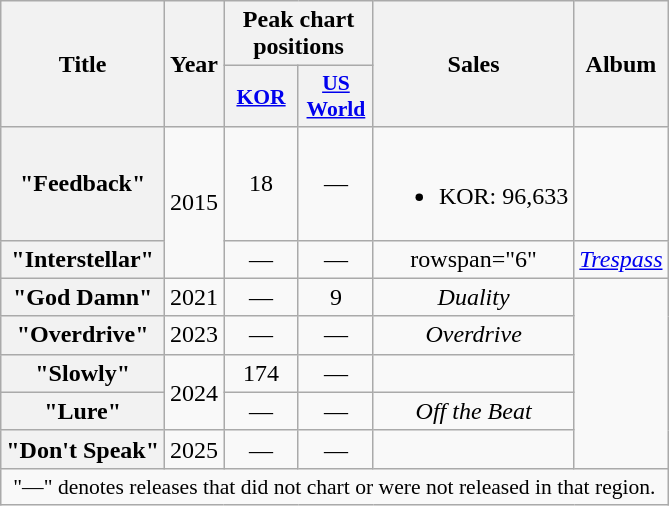<table class="wikitable plainrowheaders" style="text-align:center;">
<tr>
<th scope="col" rowspan="2">Title</th>
<th scope="col" rowspan="2">Year</th>
<th scope="col" colspan="2">Peak chart positions</th>
<th scope="col" rowspan="2">Sales</th>
<th scope="col" rowspan="2">Album</th>
</tr>
<tr>
<th scope="col" style="width:3em;font-size:90%;"><a href='#'>KOR</a><br></th>
<th scope="col" style="width:3em;font-size:90%;"><a href='#'>US<br>World</a><br></th>
</tr>
<tr>
<th scope="row">"Feedback" <br></th>
<td rowspan="2">2015</td>
<td>18</td>
<td>—</td>
<td><br><ul><li>KOR: 96,633</li></ul></td>
<td></td>
</tr>
<tr>
<th scope="row">"Interstellar" <br></th>
<td>—</td>
<td>—</td>
<td>rowspan="6" </td>
<td><em><a href='#'>Trespass</a></em></td>
</tr>
<tr>
<th scope="row">"God Damn"</th>
<td>2021</td>
<td>—</td>
<td>9</td>
<td><em>Duality</em></td>
</tr>
<tr>
<th scope="row">"Overdrive"</th>
<td>2023</td>
<td>—</td>
<td>—</td>
<td><em>Overdrive</em></td>
</tr>
<tr>
<th scope="row">"Slowly" <br></th>
<td rowspan="2">2024</td>
<td>174</td>
<td>—</td>
<td></td>
</tr>
<tr>
<th scope="row">"Lure"</th>
<td>—</td>
<td>—</td>
<td><em>Off the Beat</em></td>
</tr>
<tr>
<th scope="row">"Don't Speak"</th>
<td>2025</td>
<td>—</td>
<td>—</td>
<td></td>
</tr>
<tr>
<td colspan="6" style="font-size:90%">"—" denotes releases that did not chart or were not released in that region.</td>
</tr>
</table>
